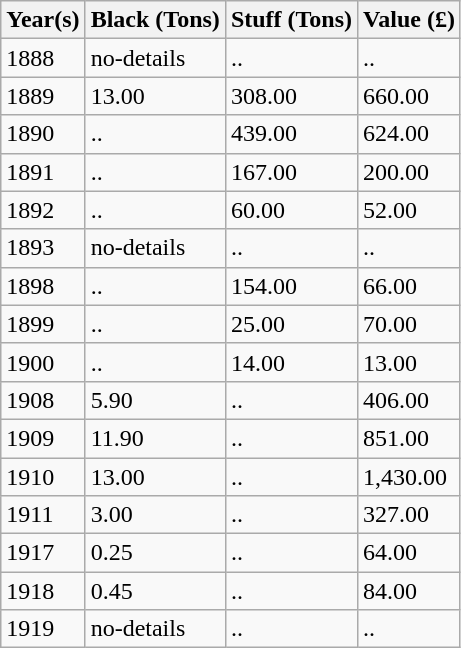<table class="wikitable sortable mw-collapsible mw-collapsed">
<tr>
<th>Year(s)</th>
<th>Black (Tons)</th>
<th>Stuff (Tons)</th>
<th>Value (£)</th>
</tr>
<tr>
<td>1888</td>
<td>no-details</td>
<td>..</td>
<td>..</td>
</tr>
<tr>
<td>1889</td>
<td>13.00</td>
<td>308.00</td>
<td>660.00</td>
</tr>
<tr>
<td>1890</td>
<td>..</td>
<td>439.00</td>
<td>624.00</td>
</tr>
<tr>
<td>1891</td>
<td>..</td>
<td>167.00</td>
<td>200.00</td>
</tr>
<tr>
<td>1892</td>
<td>..</td>
<td>60.00</td>
<td>52.00</td>
</tr>
<tr>
<td>1893</td>
<td>no-details</td>
<td>..</td>
<td>..</td>
</tr>
<tr>
<td>1898</td>
<td>..</td>
<td>154.00</td>
<td>66.00</td>
</tr>
<tr>
<td>1899</td>
<td>..</td>
<td>25.00</td>
<td>70.00</td>
</tr>
<tr>
<td>1900</td>
<td>..</td>
<td>14.00</td>
<td>13.00</td>
</tr>
<tr>
<td>1908</td>
<td>5.90</td>
<td>..</td>
<td>406.00</td>
</tr>
<tr>
<td>1909</td>
<td>11.90</td>
<td>..</td>
<td>851.00</td>
</tr>
<tr>
<td>1910</td>
<td>13.00</td>
<td>..</td>
<td>1,430.00</td>
</tr>
<tr>
<td>1911</td>
<td>3.00</td>
<td>..</td>
<td>327.00</td>
</tr>
<tr>
<td>1917</td>
<td>0.25</td>
<td>..</td>
<td>64.00</td>
</tr>
<tr>
<td>1918</td>
<td>0.45</td>
<td>..</td>
<td>84.00</td>
</tr>
<tr>
<td>1919</td>
<td>no-details</td>
<td>..</td>
<td>..</td>
</tr>
</table>
